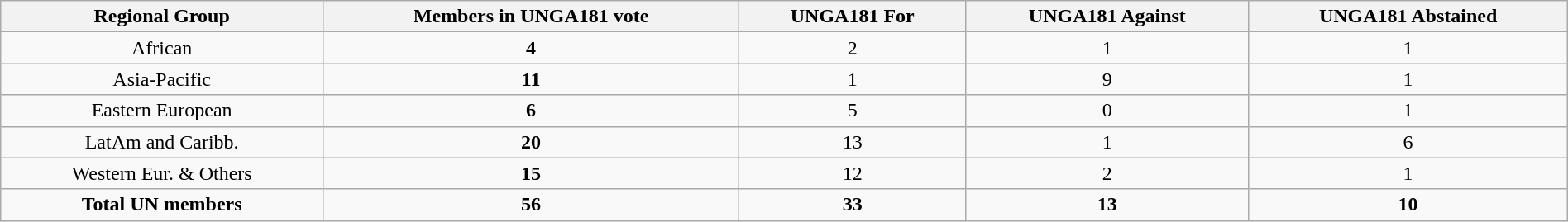<table class="wikitable sortable" style="text-align:center; width:100%;">
<tr>
<th>Regional Group</th>
<th>Members in UNGA181 vote</th>
<th>UNGA181 For</th>
<th>UNGA181 Against</th>
<th>UNGA181 Abstained</th>
</tr>
<tr>
<td>African</td>
<td><strong>4</strong></td>
<td>2</td>
<td>1</td>
<td>1</td>
</tr>
<tr>
<td>Asia-Pacific</td>
<td><strong>11</strong></td>
<td>1</td>
<td>9</td>
<td>1</td>
</tr>
<tr>
<td>Eastern European</td>
<td><strong>6</strong></td>
<td>5</td>
<td>0</td>
<td>1</td>
</tr>
<tr>
<td>LatAm and Caribb.</td>
<td><strong>20</strong></td>
<td>13</td>
<td>1</td>
<td>6</td>
</tr>
<tr>
<td>Western Eur. & Others</td>
<td><strong>15</strong></td>
<td>12</td>
<td>2</td>
<td>1</td>
</tr>
<tr>
<td><strong>Total UN members</strong></td>
<td><strong>56</strong></td>
<td><strong>33</strong></td>
<td><strong>13</strong></td>
<td><strong>10</strong></td>
</tr>
</table>
